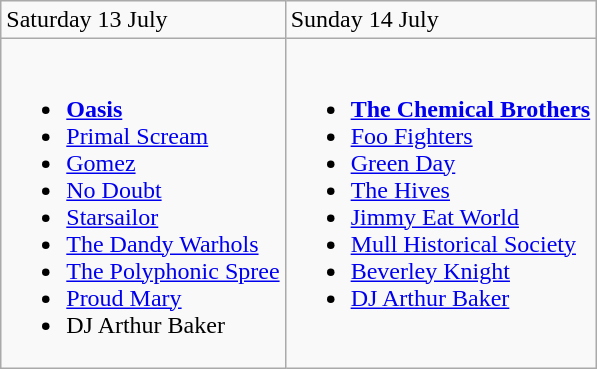<table class="wikitable">
<tr>
<td>Saturday 13 July</td>
<td>Sunday 14 July</td>
</tr>
<tr valign="top">
<td><br><ul><li><strong><a href='#'>Oasis</a></strong></li><li><a href='#'>Primal Scream</a></li><li><a href='#'>Gomez</a></li><li><a href='#'>No Doubt</a></li><li><a href='#'>Starsailor</a></li><li><a href='#'>The Dandy Warhols</a></li><li><a href='#'>The Polyphonic Spree</a></li><li><a href='#'>Proud Mary</a></li><li>DJ Arthur Baker</li></ul></td>
<td><br><ul><li><strong><a href='#'>The Chemical Brothers</a></strong></li><li><a href='#'>Foo Fighters</a></li><li><a href='#'>Green Day</a></li><li><a href='#'>The Hives</a></li><li><a href='#'>Jimmy Eat World</a></li><li><a href='#'>Mull Historical Society</a></li><li><a href='#'>Beverley Knight</a></li><li><a href='#'>DJ Arthur Baker</a></li></ul></td>
</tr>
</table>
